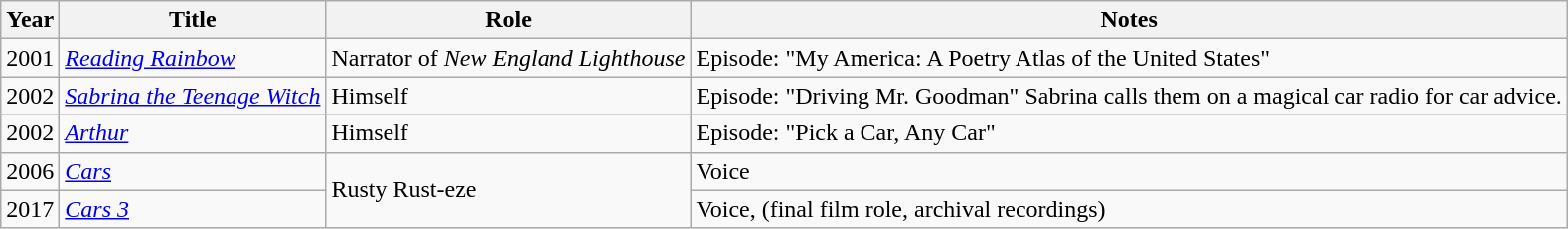<table class="wikitable">
<tr>
<th>Year</th>
<th>Title</th>
<th>Role</th>
<th>Notes</th>
</tr>
<tr>
<td>2001</td>
<td><em><a href='#'>Reading Rainbow</a></em></td>
<td>Narrator of <em>New England Lighthouse</em></td>
<td>Episode: "My America: A Poetry Atlas of the United States"</td>
</tr>
<tr>
<td>2002</td>
<td><em><a href='#'>Sabrina the Teenage Witch</a></em></td>
<td>Himself</td>
<td>Episode: "Driving Mr. Goodman"  Sabrina calls them on a magical car radio for car advice.</td>
</tr>
<tr>
<td>2002</td>
<td><em><a href='#'>Arthur</a></em></td>
<td>Himself</td>
<td>Episode: "Pick a Car, Any Car"</td>
</tr>
<tr>
<td>2006</td>
<td><em><a href='#'>Cars</a></em></td>
<td rowspan="2">Rusty Rust-eze</td>
<td>Voice</td>
</tr>
<tr>
<td>2017</td>
<td><em><a href='#'>Cars 3</a></em></td>
<td>Voice, (final film role, archival recordings)</td>
</tr>
</table>
